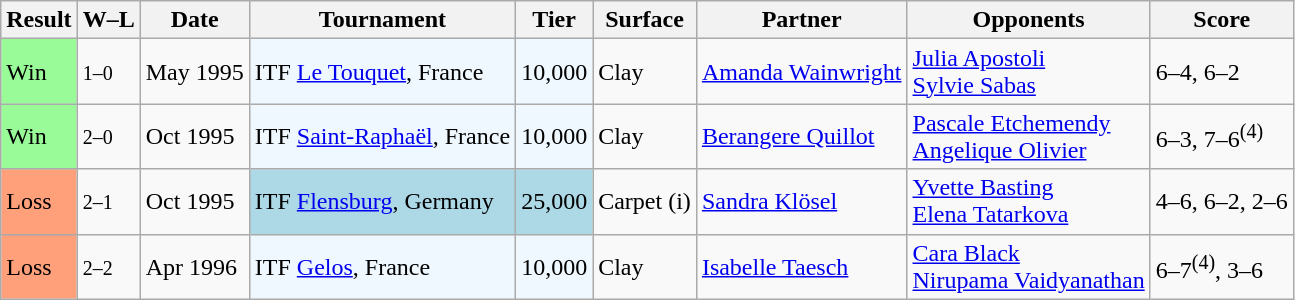<table class="wikitable sortable">
<tr>
<th>Result</th>
<th class=unsortable>W–L</th>
<th>Date</th>
<th>Tournament</th>
<th>Tier</th>
<th>Surface</th>
<th>Partner</th>
<th>Opponents</th>
<th class=unsortable>Score</th>
</tr>
<tr>
<td style="background:#98fb98;">Win</td>
<td><small>1–0</small></td>
<td>May 1995</td>
<td style="background:#f0f8ff;">ITF <a href='#'>Le Touquet</a>, France</td>
<td style="background:#f0f8ff;">10,000</td>
<td>Clay</td>
<td> <a href='#'>Amanda Wainwright</a></td>
<td> <a href='#'>Julia Apostoli</a> <br>  <a href='#'>Sylvie Sabas</a></td>
<td>6–4, 6–2</td>
</tr>
<tr>
<td style="background:#98fb98;">Win</td>
<td><small>2–0</small></td>
<td>Oct 1995</td>
<td style="background:#f0f8ff;">ITF <a href='#'>Saint-Raphaël</a>, France</td>
<td style="background:#f0f8ff;">10,000</td>
<td>Clay</td>
<td> <a href='#'>Berangere Quillot</a></td>
<td> <a href='#'>Pascale Etchemendy</a> <br>  <a href='#'>Angelique Olivier</a></td>
<td>6–3, 7–6<sup>(4)</sup></td>
</tr>
<tr>
<td bgcolor="FFA07A">Loss</td>
<td><small>2–1</small></td>
<td>Oct 1995</td>
<td style="background:lightblue;">ITF <a href='#'>Flensburg</a>, Germany</td>
<td style="background:lightblue;">25,000</td>
<td>Carpet (i)</td>
<td> <a href='#'>Sandra Klösel</a></td>
<td> <a href='#'>Yvette Basting</a> <br>  <a href='#'>Elena Tatarkova</a></td>
<td>4–6, 6–2, 2–6</td>
</tr>
<tr>
<td bgcolor="FFA07A">Loss</td>
<td><small>2–2</small></td>
<td>Apr 1996</td>
<td style="background:#f0f8ff;">ITF <a href='#'>Gelos</a>, France</td>
<td style="background:#f0f8ff;">10,000</td>
<td>Clay</td>
<td> <a href='#'>Isabelle Taesch</a></td>
<td> <a href='#'>Cara Black</a> <br>  <a href='#'>Nirupama Vaidyanathan</a></td>
<td>6–7<sup>(4)</sup>, 3–6</td>
</tr>
</table>
